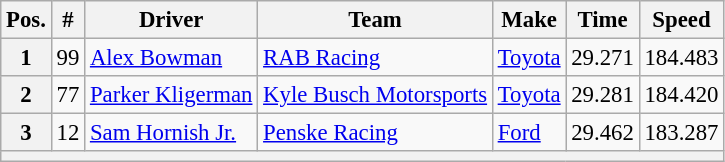<table class="wikitable" style="font-size:95%">
<tr>
<th>Pos.</th>
<th>#</th>
<th>Driver</th>
<th>Team</th>
<th>Make</th>
<th>Time</th>
<th>Speed</th>
</tr>
<tr>
<th>1</th>
<td>99</td>
<td><a href='#'>Alex Bowman</a></td>
<td><a href='#'>RAB Racing</a></td>
<td><a href='#'>Toyota</a></td>
<td>29.271</td>
<td>184.483</td>
</tr>
<tr>
<th>2</th>
<td>77</td>
<td><a href='#'>Parker Kligerman</a></td>
<td><a href='#'>Kyle Busch Motorsports</a></td>
<td><a href='#'>Toyota</a></td>
<td>29.281</td>
<td>184.420</td>
</tr>
<tr>
<th>3</th>
<td>12</td>
<td><a href='#'>Sam Hornish Jr.</a></td>
<td><a href='#'>Penske Racing</a></td>
<td><a href='#'>Ford</a></td>
<td>29.462</td>
<td>183.287</td>
</tr>
<tr>
<th colspan="7"></th>
</tr>
</table>
